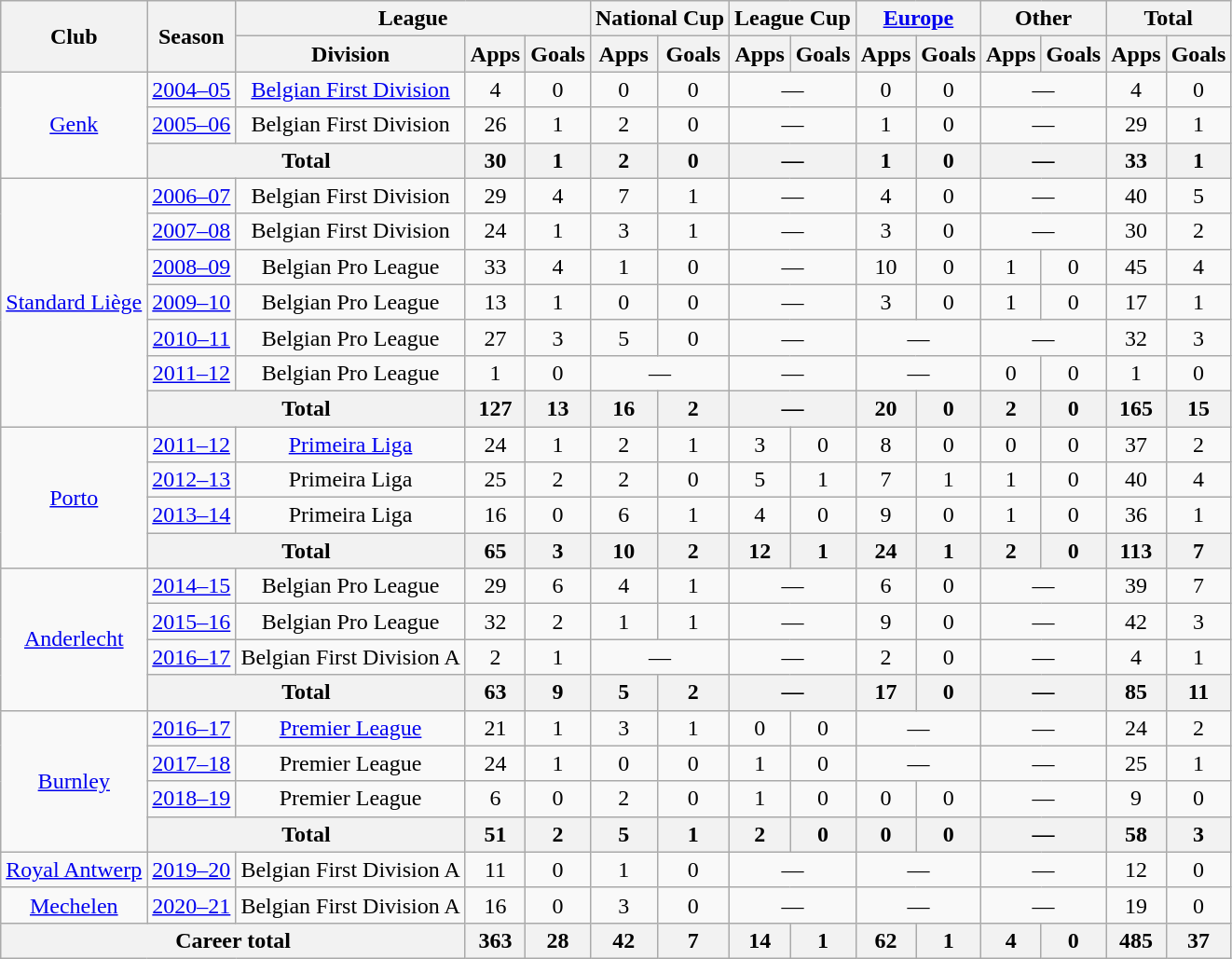<table class=wikitable style="text-align: center;">
<tr>
<th rowspan=2>Club</th>
<th rowspan=2>Season</th>
<th colspan=3>League</th>
<th colspan=2>National Cup</th>
<th colspan=2>League Cup</th>
<th colspan=2><a href='#'>Europe</a></th>
<th colspan=2>Other</th>
<th colspan=2>Total</th>
</tr>
<tr>
<th>Division</th>
<th>Apps</th>
<th>Goals</th>
<th>Apps</th>
<th>Goals</th>
<th>Apps</th>
<th>Goals</th>
<th>Apps</th>
<th>Goals</th>
<th>Apps</th>
<th>Goals</th>
<th>Apps</th>
<th>Goals</th>
</tr>
<tr>
<td rowspan=3><a href='#'>Genk</a></td>
<td><a href='#'>2004–05</a></td>
<td><a href='#'>Belgian First Division</a></td>
<td>4</td>
<td>0</td>
<td>0</td>
<td>0</td>
<td colspan=2>—</td>
<td>0</td>
<td>0</td>
<td colspan=2>—</td>
<td>4</td>
<td>0</td>
</tr>
<tr>
<td><a href='#'>2005–06</a></td>
<td>Belgian First Division</td>
<td>26</td>
<td>1</td>
<td>2</td>
<td>0</td>
<td colspan=2>—</td>
<td>1</td>
<td>0</td>
<td colspan=2>—</td>
<td>29</td>
<td>1</td>
</tr>
<tr>
<th colspan=2>Total</th>
<th>30</th>
<th>1</th>
<th>2</th>
<th>0</th>
<th colspan=2>—</th>
<th>1</th>
<th>0</th>
<th colspan=2>—</th>
<th>33</th>
<th>1</th>
</tr>
<tr>
<td rowspan=7><a href='#'>Standard Liège</a></td>
<td><a href='#'>2006–07</a></td>
<td>Belgian First Division</td>
<td>29</td>
<td>4</td>
<td>7</td>
<td>1</td>
<td colspan=2>—</td>
<td>4</td>
<td>0</td>
<td colspan=2>—</td>
<td>40</td>
<td>5</td>
</tr>
<tr>
<td><a href='#'>2007–08</a></td>
<td>Belgian First Division</td>
<td>24</td>
<td>1</td>
<td>3</td>
<td>1</td>
<td colspan=2>—</td>
<td>3</td>
<td>0</td>
<td colspan=2>—</td>
<td>30</td>
<td>2</td>
</tr>
<tr>
<td><a href='#'>2008–09</a></td>
<td>Belgian Pro League</td>
<td>33</td>
<td>4</td>
<td>1</td>
<td>0</td>
<td colspan=2>—</td>
<td>10</td>
<td>0</td>
<td>1</td>
<td>0</td>
<td>45</td>
<td>4</td>
</tr>
<tr>
<td><a href='#'>2009–10</a></td>
<td>Belgian Pro League</td>
<td>13</td>
<td>1</td>
<td>0</td>
<td>0</td>
<td colspan=2>—</td>
<td>3</td>
<td>0</td>
<td>1</td>
<td>0</td>
<td>17</td>
<td>1</td>
</tr>
<tr>
<td><a href='#'>2010–11</a></td>
<td>Belgian Pro League</td>
<td>27</td>
<td>3</td>
<td>5</td>
<td>0</td>
<td colspan=2>—</td>
<td colspan=2>—</td>
<td colspan=2>—</td>
<td>32</td>
<td>3</td>
</tr>
<tr>
<td><a href='#'>2011–12</a></td>
<td>Belgian Pro League</td>
<td>1</td>
<td>0</td>
<td colspan=2>—</td>
<td colspan=2>—</td>
<td colspan=2>—</td>
<td>0</td>
<td>0</td>
<td>1</td>
<td>0</td>
</tr>
<tr>
<th colspan=2>Total</th>
<th>127</th>
<th>13</th>
<th>16</th>
<th>2</th>
<th colspan=2>—</th>
<th>20</th>
<th>0</th>
<th>2</th>
<th>0</th>
<th>165</th>
<th>15</th>
</tr>
<tr>
<td rowspan=4><a href='#'>Porto</a></td>
<td><a href='#'>2011–12</a></td>
<td><a href='#'>Primeira Liga</a></td>
<td>24</td>
<td>1</td>
<td>2</td>
<td>1</td>
<td>3</td>
<td>0</td>
<td>8</td>
<td>0</td>
<td>0</td>
<td>0</td>
<td>37</td>
<td>2</td>
</tr>
<tr>
<td><a href='#'>2012–13</a></td>
<td>Primeira Liga</td>
<td>25</td>
<td>2</td>
<td>2</td>
<td>0</td>
<td>5</td>
<td>1</td>
<td>7</td>
<td>1</td>
<td>1</td>
<td>0</td>
<td>40</td>
<td>4</td>
</tr>
<tr>
<td><a href='#'>2013–14</a></td>
<td>Primeira Liga</td>
<td>16</td>
<td>0</td>
<td>6</td>
<td>1</td>
<td>4</td>
<td>0</td>
<td>9</td>
<td>0</td>
<td>1</td>
<td>0</td>
<td>36</td>
<td>1</td>
</tr>
<tr>
<th colspan=2>Total</th>
<th>65</th>
<th>3</th>
<th>10</th>
<th>2</th>
<th>12</th>
<th>1</th>
<th>24</th>
<th>1</th>
<th>2</th>
<th>0</th>
<th>113</th>
<th>7</th>
</tr>
<tr>
<td rowspan=4><a href='#'>Anderlecht</a></td>
<td><a href='#'>2014–15</a></td>
<td>Belgian Pro League</td>
<td>29</td>
<td>6</td>
<td>4</td>
<td>1</td>
<td colspan=2>—</td>
<td>6</td>
<td>0</td>
<td colspan=2>—</td>
<td>39</td>
<td>7</td>
</tr>
<tr>
<td><a href='#'>2015–16</a></td>
<td>Belgian Pro League</td>
<td>32</td>
<td>2</td>
<td>1</td>
<td>1</td>
<td colspan=2>—</td>
<td>9</td>
<td>0</td>
<td colspan=2>—</td>
<td>42</td>
<td>3</td>
</tr>
<tr>
<td><a href='#'>2016–17</a></td>
<td>Belgian First Division A</td>
<td>2</td>
<td>1</td>
<td colspan=2>—</td>
<td colspan=2>—</td>
<td>2</td>
<td>0</td>
<td colspan=2>—</td>
<td>4</td>
<td>1</td>
</tr>
<tr>
<th colspan=2>Total</th>
<th>63</th>
<th>9</th>
<th>5</th>
<th>2</th>
<th colspan=2>—</th>
<th>17</th>
<th>0</th>
<th colspan=2>—</th>
<th>85</th>
<th>11</th>
</tr>
<tr>
<td rowspan=4><a href='#'>Burnley</a></td>
<td><a href='#'>2016–17</a></td>
<td><a href='#'>Premier League</a></td>
<td>21</td>
<td>1</td>
<td>3</td>
<td>1</td>
<td>0</td>
<td>0</td>
<td colspan=2>—</td>
<td colspan=2>—</td>
<td>24</td>
<td>2</td>
</tr>
<tr>
<td><a href='#'>2017–18</a></td>
<td>Premier League</td>
<td>24</td>
<td>1</td>
<td>0</td>
<td>0</td>
<td>1</td>
<td>0</td>
<td colspan=2>—</td>
<td colspan=2>—</td>
<td>25</td>
<td>1</td>
</tr>
<tr>
<td><a href='#'>2018–19</a></td>
<td>Premier League</td>
<td>6</td>
<td>0</td>
<td>2</td>
<td>0</td>
<td>1</td>
<td>0</td>
<td>0</td>
<td>0</td>
<td colspan=2>—</td>
<td>9</td>
<td>0</td>
</tr>
<tr>
<th colspan=2>Total</th>
<th>51</th>
<th>2</th>
<th>5</th>
<th>1</th>
<th>2</th>
<th>0</th>
<th>0</th>
<th>0</th>
<th colspan=2>—</th>
<th>58</th>
<th>3</th>
</tr>
<tr>
<td><a href='#'>Royal Antwerp</a></td>
<td><a href='#'>2019–20</a></td>
<td>Belgian First Division A</td>
<td>11</td>
<td>0</td>
<td>1</td>
<td>0</td>
<td colspan=2>—</td>
<td colspan=2>—</td>
<td colspan=2>—</td>
<td>12</td>
<td>0</td>
</tr>
<tr>
<td><a href='#'>Mechelen</a></td>
<td><a href='#'>2020–21</a></td>
<td>Belgian First Division A</td>
<td>16</td>
<td>0</td>
<td>3</td>
<td>0</td>
<td colspan=2>—</td>
<td colspan=2>—</td>
<td colspan=2>—</td>
<td>19</td>
<td>0</td>
</tr>
<tr>
<th colspan=3>Career total</th>
<th>363</th>
<th>28</th>
<th>42</th>
<th>7</th>
<th>14</th>
<th>1</th>
<th>62</th>
<th>1</th>
<th>4</th>
<th>0</th>
<th>485</th>
<th>37</th>
</tr>
</table>
